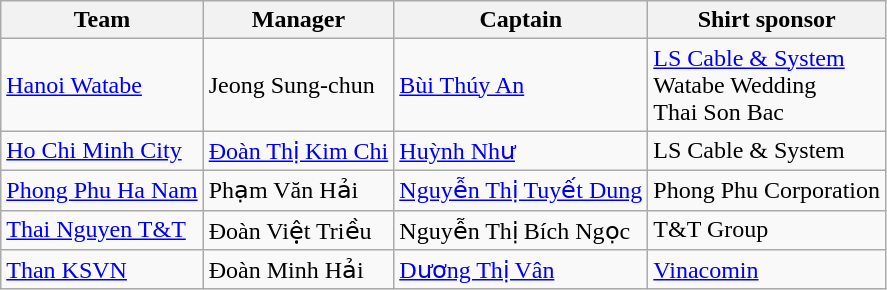<table class="wikitable sortable">
<tr>
<th>Team</th>
<th>Manager</th>
<th>Captain</th>
<th>Shirt sponsor</th>
</tr>
<tr>
<td><a href='#'>Hanoi Watabe</a></td>
<td> Jeong Sung-chun</td>
<td> <a href='#'>Bùi Thúy An</a></td>
<td><a href='#'>LS Cable & System</a><br>Watabe Wedding<br>Thai Son Bac</td>
</tr>
<tr>
<td><a href='#'>Ho Chi Minh City</a></td>
<td> <a href='#'>Đoàn Thị Kim Chi</a></td>
<td> <a href='#'>Huỳnh Như</a></td>
<td>LS Cable & System</td>
</tr>
<tr>
<td><a href='#'>Phong Phu Ha Nam</a></td>
<td> Phạm Văn Hải</td>
<td> <a href='#'>Nguyễn Thị Tuyết Dung</a></td>
<td>Phong Phu Corporation</td>
</tr>
<tr>
<td><a href='#'>Thai Nguyen T&T</a></td>
<td> Đoàn Việt Triều</td>
<td> Nguyễn Thị Bích Ngọc</td>
<td>T&T Group</td>
</tr>
<tr>
<td><a href='#'>Than KSVN</a></td>
<td> Đoàn Minh Hải</td>
<td> <a href='#'>Dương Thị Vân</a></td>
<td><a href='#'>Vinacomin</a></td>
</tr>
</table>
